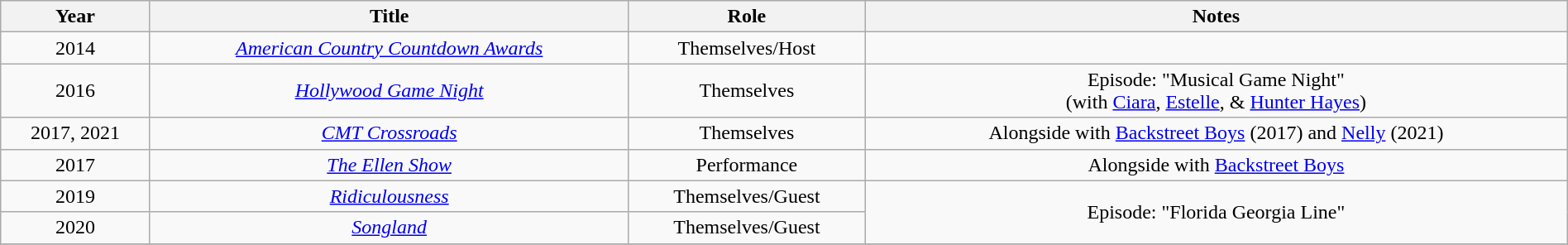<table class="wikitable" style="text-align:center; width:100%">
<tr>
<th>Year</th>
<th>Title</th>
<th>Role</th>
<th>Notes</th>
</tr>
<tr>
<td>2014</td>
<td><em><a href='#'>American Country Countdown Awards</a></em></td>
<td>Themselves/Host</td>
<td></td>
</tr>
<tr>
<td>2016</td>
<td><em><a href='#'>Hollywood Game Night</a></em></td>
<td>Themselves</td>
<td>Episode: "Musical Game Night" <br> (with <a href='#'>Ciara</a>, <a href='#'>Estelle</a>, & <a href='#'>Hunter Hayes</a>)</td>
</tr>
<tr>
<td>2017, 2021</td>
<td><em><a href='#'>CMT Crossroads</a></em></td>
<td>Themselves</td>
<td>Alongside with <a href='#'>Backstreet Boys</a> (2017) and <a href='#'>Nelly</a> (2021)</td>
</tr>
<tr>
<td>2017</td>
<td><em><a href='#'>The Ellen Show</a></em></td>
<td>Performance</td>
<td>Alongside with <a href='#'>Backstreet Boys</a></td>
</tr>
<tr>
<td>2019</td>
<td><em><a href='#'>Ridiculousness</a></em></td>
<td>Themselves/Guest</td>
<td rowspan=2>Episode: "Florida Georgia Line"</td>
</tr>
<tr>
<td>2020</td>
<td><em><a href='#'>Songland</a></em></td>
<td>Themselves/Guest</td>
</tr>
<tr>
</tr>
</table>
